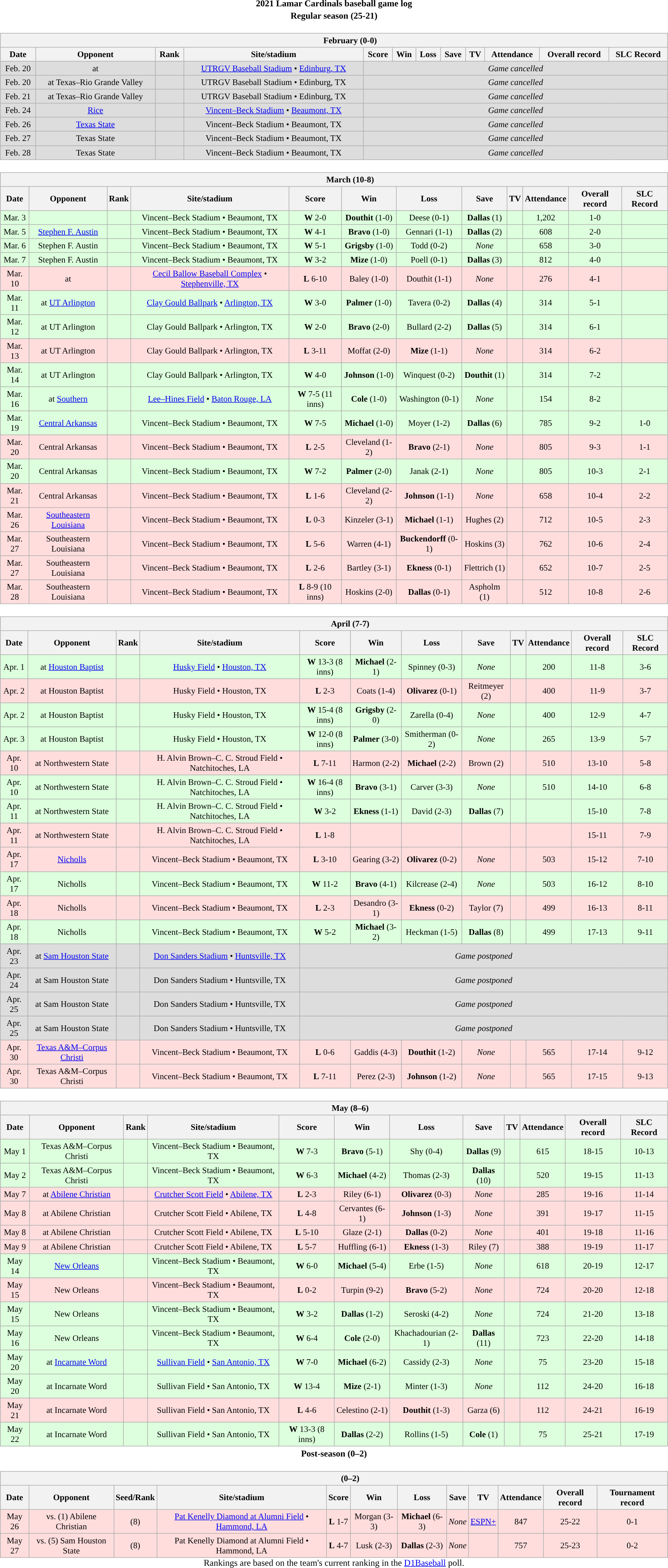<table class="toccolours" width=95% style="clear:both; margin:1.5em auto; text-align:center;">
<tr>
<th colspan=2>2021 Lamar Cardinals baseball game log</th>
</tr>
<tr>
<th colspan=2>Regular season (25-21)</th>
</tr>
<tr valign="top">
<td><br><table class="wikitable collapsible" style="margin:auto; width:100%; text-align:center; font-size:95%">
<tr>
<th colspan=12 style="padding-left:4em;">February (0-0)</th>
</tr>
<tr>
<th>Date</th>
<th>Opponent</th>
<th>Rank</th>
<th>Site/stadium</th>
<th>Score</th>
<th>Win</th>
<th>Loss</th>
<th>Save</th>
<th>TV</th>
<th>Attendance</th>
<th>Overall record</th>
<th>SLC Record</th>
</tr>
<tr align="center" bgcolor=#dddddd>
<td>Feb. 20</td>
<td>at </td>
<td></td>
<td><a href='#'>UTRGV Baseball Stadium</a> • <a href='#'>Edinburg, TX</a></td>
<td colspan=12><em>Game cancelled</em></td>
</tr>
<tr align="center" bgcolor=#dddddd>
<td>Feb. 20</td>
<td>at Texas–Rio Grande Valley</td>
<td></td>
<td>UTRGV Baseball Stadium • Edinburg, TX</td>
<td colspan=12><em>Game cancelled</em></td>
</tr>
<tr align="center" bgcolor=#dddddd>
<td>Feb. 21</td>
<td>at Texas–Rio Grande Valley</td>
<td></td>
<td>UTRGV Baseball Stadium • Edinburg, TX</td>
<td colspan=12><em>Game cancelled</em></td>
</tr>
<tr align="center" bgcolor=#dddddd>
<td>Feb. 24</td>
<td><a href='#'>Rice</a></td>
<td></td>
<td><a href='#'>Vincent–Beck Stadium</a> • <a href='#'>Beaumont, TX</a></td>
<td colspan=12><em>Game cancelled</em></td>
</tr>
<tr align="center" bgcolor=#dddddd>
<td>Feb. 26</td>
<td><a href='#'>Texas State</a></td>
<td></td>
<td>Vincent–Beck Stadium • Beaumont, TX</td>
<td colspan=12><em>Game cancelled</em></td>
</tr>
<tr align="center" bgcolor=#dddddd>
<td>Feb. 27</td>
<td>Texas State</td>
<td></td>
<td>Vincent–Beck Stadium • Beaumont, TX</td>
<td colspan=12><em>Game cancelled</em></td>
</tr>
<tr align="center" bgcolor=#dddddd>
<td>Feb. 28</td>
<td>Texas State</td>
<td></td>
<td>Vincent–Beck Stadium • Beaumont, TX</td>
<td colspan=12><em>Game cancelled</em></td>
</tr>
</table>
</td>
</tr>
<tr>
<td><br><table class="wikitable collapsible " style="margin:auto; width:100%; text-align:center; font-size:95%">
<tr>
<th colspan=12 style="padding-left:4em;">March (10-8)</th>
</tr>
<tr>
<th>Date</th>
<th>Opponent</th>
<th>Rank</th>
<th>Site/stadium</th>
<th>Score</th>
<th>Win</th>
<th>Loss</th>
<th>Save</th>
<th>TV</th>
<th>Attendance</th>
<th>Overall record</th>
<th>SLC Record</th>
</tr>
<tr align="center" bgcolor=#ddffdd>
<td>Mar. 3</td>
<td></td>
<td></td>
<td>Vincent–Beck Stadium • Beaumont, TX</td>
<td><strong>W</strong> 2-0</td>
<td><strong>Douthit</strong> (1-0)</td>
<td>Deese (0-1)</td>
<td><strong>Dallas</strong> (1)</td>
<td></td>
<td>1,202</td>
<td>1-0</td>
<td></td>
</tr>
<tr align="center" bgcolor=#ddffdd>
<td>Mar. 5</td>
<td><a href='#'>Stephen F. Austin</a></td>
<td></td>
<td>Vincent–Beck Stadium • Beaumont, TX</td>
<td><strong>W</strong> 4-1</td>
<td><strong>Bravo</strong> (1-0)</td>
<td>Gennari (1-1)</td>
<td><strong>Dallas</strong> (2)</td>
<td></td>
<td>608</td>
<td>2-0</td>
<td></td>
</tr>
<tr align="center" bgcolor=#ddffdd>
<td>Mar. 6</td>
<td>Stephen F. Austin</td>
<td></td>
<td>Vincent–Beck Stadium • Beaumont, TX</td>
<td><strong>W</strong> 5-1</td>
<td><strong>Grigsby</strong> (1-0)</td>
<td>Todd (0-2)</td>
<td><em>None</em></td>
<td></td>
<td>658</td>
<td>3-0</td>
<td></td>
</tr>
<tr align="center" bgcolor=#ddffdd>
<td>Mar. 7</td>
<td>Stephen F. Austin</td>
<td></td>
<td>Vincent–Beck Stadium • Beaumont, TX</td>
<td><strong>W</strong> 3-2</td>
<td><strong>Mize</strong> (1-0)</td>
<td>Poell (0-1)</td>
<td><strong>Dallas</strong> (3)</td>
<td></td>
<td>812</td>
<td>4-0</td>
<td></td>
</tr>
<tr align="center" bgcolor=#ffdddd>
<td>Mar. 10</td>
<td>at </td>
<td></td>
<td><a href='#'>Cecil Ballow Baseball Complex</a> • <a href='#'>Stephenville, TX</a></td>
<td><strong>L</strong> 6-10</td>
<td>Baley (1-0)</td>
<td>Douthit (1-1)</td>
<td><em>None</em></td>
<td></td>
<td>276</td>
<td>4-1</td>
<td></td>
</tr>
<tr align="center" bgcolor=#ddffdd>
<td>Mar. 11</td>
<td>at <a href='#'>UT Arlington</a></td>
<td></td>
<td><a href='#'>Clay Gould Ballpark</a> • <a href='#'>Arlington, TX</a></td>
<td><strong>W</strong> 3-0</td>
<td><strong>Palmer</strong> (1-0)</td>
<td>Tavera (0-2)</td>
<td><strong>Dallas</strong> (4)</td>
<td></td>
<td>314</td>
<td>5-1</td>
<td></td>
</tr>
<tr align="center" bgcolor=#ddffdd>
<td>Mar. 12</td>
<td>at UT Arlington</td>
<td></td>
<td>Clay Gould Ballpark • Arlington, TX</td>
<td><strong>W</strong> 2-0</td>
<td><strong>Bravo</strong> (2-0)</td>
<td>Bullard (2-2)</td>
<td><strong>Dallas</strong> (5)</td>
<td></td>
<td>314</td>
<td>6-1</td>
<td></td>
</tr>
<tr align="center" bgcolor=#ffdddd>
<td>Mar. 13</td>
<td>at UT Arlington</td>
<td></td>
<td>Clay Gould Ballpark • Arlington, TX</td>
<td><strong>L</strong> 3-11</td>
<td>Moffat (2-0)</td>
<td><strong>Mize</strong> (1-1)</td>
<td><em>None</em></td>
<td></td>
<td>314</td>
<td>6-2</td>
<td></td>
</tr>
<tr align="center" bgcolor=#ddffdd>
<td>Mar. 14</td>
<td>at UT Arlington</td>
<td></td>
<td>Clay Gould Ballpark • Arlington, TX</td>
<td><strong>W</strong> 4-0</td>
<td><strong>Johnson</strong> (1-0)</td>
<td>Winquest (0-2)</td>
<td><strong>Douthit</strong> (1)</td>
<td></td>
<td>314</td>
<td>7-2</td>
<td></td>
</tr>
<tr align="center" bgcolor=#ddffdd>
<td>Mar. 16</td>
<td>at <a href='#'>Southern</a></td>
<td></td>
<td><a href='#'>Lee–Hines Field</a> • <a href='#'>Baton Rouge, LA</a></td>
<td><strong>W</strong> 7-5 (11 inns)</td>
<td><strong>Cole</strong> (1-0)</td>
<td>Washington (0-1)</td>
<td><em>None</em></td>
<td></td>
<td>154</td>
<td>8-2</td>
<td></td>
</tr>
<tr align="center" bgcolor=#ddffdd>
<td>Mar. 19</td>
<td><a href='#'>Central Arkansas</a></td>
<td></td>
<td>Vincent–Beck Stadium • Beaumont, TX</td>
<td><strong>W</strong> 7-5</td>
<td><strong>Michael</strong> (1-0)</td>
<td>Moyer (1-2)</td>
<td><strong>Dallas</strong> (6)</td>
<td></td>
<td>785</td>
<td>9-2</td>
<td>1-0</td>
</tr>
<tr align="center" bgcolor=#ffdddd>
<td>Mar. 20</td>
<td>Central Arkansas</td>
<td></td>
<td>Vincent–Beck Stadium • Beaumont, TX</td>
<td><strong>L</strong> 2-5</td>
<td>Cleveland (1-2)</td>
<td><strong>Bravo</strong> (2-1)</td>
<td><em>None</em></td>
<td></td>
<td>805</td>
<td>9-3</td>
<td>1-1</td>
</tr>
<tr align="center" bgcolor=#ddffdd>
<td>Mar. 20</td>
<td>Central Arkansas</td>
<td></td>
<td>Vincent–Beck Stadium • Beaumont, TX</td>
<td><strong>W</strong> 7-2</td>
<td><strong>Palmer</strong> (2-0)</td>
<td>Janak (2-1)</td>
<td><em>None</em></td>
<td></td>
<td>805</td>
<td>10-3</td>
<td>2-1</td>
</tr>
<tr align="center" bgcolor=#ffdddd>
<td>Mar. 21</td>
<td>Central Arkansas</td>
<td></td>
<td>Vincent–Beck Stadium • Beaumont, TX</td>
<td><strong>L</strong> 1-6</td>
<td>Cleveland (2-2)</td>
<td><strong>Johnson</strong> (1-1)</td>
<td><em>None</em></td>
<td></td>
<td>658</td>
<td>10-4</td>
<td>2-2</td>
</tr>
<tr align="center" bgcolor=#ffdddd>
<td>Mar. 26</td>
<td><a href='#'>Southeastern Louisiana</a></td>
<td></td>
<td>Vincent–Beck Stadium • Beaumont, TX</td>
<td><strong>L</strong> 0-3</td>
<td>Kinzeler (3-1)</td>
<td><strong>Michael</strong> (1-1)</td>
<td>Hughes (2)</td>
<td></td>
<td>712</td>
<td>10-5</td>
<td>2-3</td>
</tr>
<tr align="center" bgcolor=#ffdddd>
<td>Mar. 27</td>
<td>Southeastern Louisiana</td>
<td></td>
<td>Vincent–Beck Stadium • Beaumont, TX</td>
<td><strong>L</strong> 5-6</td>
<td>Warren (4-1)</td>
<td><strong>Buckendorff</strong> (0-1)</td>
<td>Hoskins (3)</td>
<td></td>
<td>762</td>
<td>10-6</td>
<td>2-4</td>
</tr>
<tr align="center" bgcolor=#ffdddd>
<td>Mar. 27</td>
<td>Southeastern Louisiana</td>
<td></td>
<td>Vincent–Beck Stadium • Beaumont, TX</td>
<td><strong>L</strong> 2-6</td>
<td>Bartley (3-1)</td>
<td><strong>Ekness</strong> (0-1)</td>
<td>Flettrich (1)</td>
<td></td>
<td>652</td>
<td>10-7</td>
<td>2-5</td>
</tr>
<tr align="center" bgcolor=#ffdddd>
<td>Mar. 28</td>
<td>Southeastern Louisiana</td>
<td></td>
<td>Vincent–Beck Stadium • Beaumont, TX</td>
<td><strong>L</strong> 8-9 (10 inns)</td>
<td>Hoskins (2-0)</td>
<td><strong>Dallas</strong> (0-1)</td>
<td>Aspholm (1)</td>
<td></td>
<td>512</td>
<td>10-8</td>
<td>2-6</td>
</tr>
</table>
</td>
</tr>
<tr>
<td><br><table class="wikitable collapsible" style="margin:auto; width:100%; text-align:center; font-size:95%">
<tr>
<th colspan=12 style="padding-left:4em;">April (7-7)</th>
</tr>
<tr>
<th>Date</th>
<th>Opponent</th>
<th>Rank</th>
<th>Site/stadium</th>
<th>Score</th>
<th>Win</th>
<th>Loss</th>
<th>Save</th>
<th>TV</th>
<th>Attendance</th>
<th>Overall record</th>
<th>SLC Record</th>
</tr>
<tr align="center" bgcolor=#ddffdd>
<td>Apr. 1</td>
<td>at <a href='#'>Houston Baptist</a></td>
<td></td>
<td><a href='#'>Husky Field</a> • <a href='#'>Houston, TX</a></td>
<td><strong>W</strong> 13-3 (8 inns)</td>
<td><strong>Michael</strong> (2-1)</td>
<td>Spinney (0-3)</td>
<td><em>None</em></td>
<td></td>
<td>200</td>
<td>11-8</td>
<td>3-6</td>
</tr>
<tr align="center" bgcolor=#ffdddd>
<td>Apr. 2</td>
<td>at Houston Baptist</td>
<td></td>
<td>Husky Field • Houston, TX</td>
<td><strong>L</strong> 2-3</td>
<td>Coats (1-4)</td>
<td><strong>Olivarez</strong> (0-1)</td>
<td>Reitmeyer (2)</td>
<td></td>
<td>400</td>
<td>11-9</td>
<td>3-7</td>
</tr>
<tr align="center" bgcolor=#ddffdd>
<td>Apr. 2</td>
<td>at Houston Baptist</td>
<td></td>
<td>Husky Field • Houston, TX</td>
<td><strong>W</strong> 15-4 (8 inns)</td>
<td><strong>Grigsby</strong> (2-0)</td>
<td>Zarella (0-4)</td>
<td><em>None</em></td>
<td></td>
<td>400</td>
<td>12-9</td>
<td>4-7</td>
</tr>
<tr align="center" bgcolor=#ddffdd>
<td>Apr. 3</td>
<td>at Houston Baptist</td>
<td></td>
<td>Husky Field • Houston, TX</td>
<td><strong>W</strong> 12-0 (8 inns)</td>
<td><strong>Palmer</strong> (3-0)</td>
<td>Smitherman (0-2)</td>
<td><em>None</em></td>
<td></td>
<td>265</td>
<td>13-9</td>
<td>5-7</td>
</tr>
<tr align="center" bgcolor=#ffdddd>
<td>Apr. 10</td>
<td>at Northwestern State</td>
<td></td>
<td>H. Alvin Brown–C. C. Stroud Field • Natchitoches, LA</td>
<td><strong>L</strong> 7-11</td>
<td>Harmon (2-2)</td>
<td><strong>Michael</strong> (2-2)</td>
<td>Brown (2)</td>
<td></td>
<td>510</td>
<td>13-10</td>
<td>5-8</td>
</tr>
<tr align="center" bgcolor=#ddffdd>
<td>Apr. 10</td>
<td>at Northwestern State</td>
<td></td>
<td>H. Alvin Brown–C. C. Stroud Field • Natchitoches, LA</td>
<td><strong>W</strong> 16-4 (8 inns)</td>
<td><strong>Bravo</strong> (3-1)</td>
<td>Carver (3-3)</td>
<td><em>None</em></td>
<td></td>
<td>510</td>
<td>14-10</td>
<td>6-8</td>
</tr>
<tr align="center" bgcolor=#ddffdd>
<td>Apr. 11</td>
<td>at Northwestern State</td>
<td></td>
<td>H. Alvin Brown–C. C. Stroud Field • Natchitoches, LA</td>
<td><strong>W</strong> 3-2</td>
<td><strong>Ekness</strong> (1-1)</td>
<td>David (2-3)</td>
<td><strong>Dallas</strong> (7)</td>
<td></td>
<td></td>
<td>15-10</td>
<td>7-8</td>
</tr>
<tr align="center" bgcolor=#ffdddd>
<td>Apr. 11</td>
<td>at Northwestern State</td>
<td></td>
<td>H. Alvin Brown–C. C. Stroud Field • Natchitoches, LA</td>
<td><strong>L</strong> 1-8</td>
<td></td>
<td></td>
<td></td>
<td></td>
<td></td>
<td>15-11</td>
<td>7-9</td>
</tr>
<tr align="center" bgcolor=#ffdddd>
<td>Apr. 17</td>
<td><a href='#'>Nicholls</a></td>
<td></td>
<td>Vincent–Beck Stadium • Beaumont, TX</td>
<td><strong>L</strong> 3-10</td>
<td>Gearing (3-2)</td>
<td><strong>Olivarez</strong> (0-2)</td>
<td><em>None</em></td>
<td></td>
<td>503</td>
<td>15-12</td>
<td>7-10</td>
</tr>
<tr align="center" bgcolor=#ddffdd>
<td>Apr. 17</td>
<td>Nicholls</td>
<td></td>
<td>Vincent–Beck Stadium • Beaumont, TX</td>
<td><strong>W</strong> 11-2</td>
<td><strong>Bravo</strong> (4-1)</td>
<td>Kilcrease (2-4)</td>
<td><em>None</em></td>
<td></td>
<td>503</td>
<td>16-12</td>
<td>8-10</td>
</tr>
<tr align="center" bgcolor=#ffdddd>
<td>Apr. 18</td>
<td>Nicholls</td>
<td></td>
<td>Vincent–Beck Stadium • Beaumont, TX</td>
<td><strong>L</strong> 2-3</td>
<td>Desandro (3-1)</td>
<td><strong>Ekness</strong> (0-2)</td>
<td>Taylor (7)</td>
<td></td>
<td>499</td>
<td>16-13</td>
<td>8-11</td>
</tr>
<tr align="center" bgcolor=#ddffdd>
<td>Apr. 18</td>
<td>Nicholls</td>
<td></td>
<td>Vincent–Beck Stadium • Beaumont, TX</td>
<td><strong>W</strong> 5-2</td>
<td><strong>Michael</strong> (3-2)</td>
<td>Heckman (1-5)</td>
<td><strong>Dallas</strong> (8)</td>
<td></td>
<td>499</td>
<td>17-13</td>
<td>9-11</td>
</tr>
<tr align="center" bgcolor=#dddddd>
<td>Apr. 23</td>
<td>at <a href='#'>Sam Houston State</a></td>
<td></td>
<td><a href='#'>Don Sanders Stadium</a> • <a href='#'>Huntsville, TX</a></td>
<td colspan=12><em>Game postponed</em></td>
</tr>
<tr align="center" bgcolor=#dddddd>
<td>Apr. 24</td>
<td>at Sam Houston State</td>
<td></td>
<td>Don Sanders Stadium • Huntsville, TX</td>
<td colspan=12><em>Game postponed</em></td>
</tr>
<tr align="center" bgcolor=#dddddd>
<td>Apr. 25</td>
<td>at Sam Houston State</td>
<td></td>
<td>Don Sanders Stadium • Huntsville, TX</td>
<td colspan=12><em>Game postponed</em></td>
</tr>
<tr align="center" bgcolor=#dddddd>
<td>Apr. 25</td>
<td>at Sam Houston State</td>
<td></td>
<td>Don Sanders Stadium • Huntsville, TX</td>
<td colspan=12><em>Game postponed</em></td>
</tr>
<tr align="center" bgcolor=#ffdddd>
<td>Apr. 30</td>
<td><a href='#'>Texas A&M–Corpus Christi</a></td>
<td></td>
<td>Vincent–Beck Stadium • Beaumont, TX</td>
<td><strong>L</strong> 0-6</td>
<td>Gaddis (4-3)</td>
<td><strong>Douthit</strong> (1-2)</td>
<td><em>None</em></td>
<td></td>
<td>565</td>
<td>17-14</td>
<td>9-12</td>
</tr>
<tr align="center" bgcolor=#ffdddd>
<td>Apr. 30</td>
<td>Texas A&M–Corpus Christi</td>
<td></td>
<td>Vincent–Beck Stadium • Beaumont, TX</td>
<td><strong>L</strong> 7-11</td>
<td>Perez (2-3)</td>
<td><strong>Johnson</strong> (1-2)</td>
<td><em>None</em></td>
<td></td>
<td>565</td>
<td>17-15</td>
<td>9-13</td>
</tr>
</table>
</td>
</tr>
<tr>
<td><br><table class="wikitable collapsible" style="margin:auto; width:100%; text-align:center; font-size:95%">
<tr>
<th colspan=13 style="padding-left:4em;">May (8–6)</th>
</tr>
<tr>
<th>Date</th>
<th>Opponent</th>
<th>Rank</th>
<th>Site/stadium</th>
<th>Score</th>
<th>Win</th>
<th>Loss</th>
<th>Save</th>
<th>TV</th>
<th>Attendance</th>
<th>Overall record</th>
<th>SLC Record</th>
</tr>
<tr align="center" bgcolor=#ddffdd>
<td>May 1</td>
<td>Texas A&M–Corpus Christi</td>
<td></td>
<td>Vincent–Beck Stadium • Beaumont, TX</td>
<td><strong>W</strong> 7-3</td>
<td><strong>Bravo</strong> (5-1)</td>
<td>Shy (0-4)</td>
<td><strong>Dallas</strong> (9)</td>
<td></td>
<td>615</td>
<td>18-15</td>
<td>10-13</td>
</tr>
<tr align="center" bgcolor=#ddffdd>
<td>May 2</td>
<td>Texas A&M–Corpus Christi</td>
<td></td>
<td>Vincent–Beck Stadium • Beaumont, TX</td>
<td><strong>W</strong> 6-3</td>
<td><strong>Michael</strong> (4-2)</td>
<td>Thomas (2-3)</td>
<td><strong>Dallas</strong> (10)</td>
<td></td>
<td>520</td>
<td>19-15</td>
<td>11-13</td>
</tr>
<tr align="center" bgcolor=#ffdddd>
<td>May 7</td>
<td>at <a href='#'>Abilene Christian</a></td>
<td></td>
<td><a href='#'>Crutcher Scott Field</a> • <a href='#'>Abilene, TX</a></td>
<td><strong>L</strong> 2-3</td>
<td>Riley (6-1)</td>
<td><strong>Olivarez</strong> (0-3)</td>
<td><em>None</em></td>
<td></td>
<td>285</td>
<td>19-16</td>
<td>11-14</td>
</tr>
<tr align="center" bgcolor=#ffdddd>
<td>May 8</td>
<td>at Abilene Christian</td>
<td></td>
<td>Crutcher Scott Field • Abilene, TX</td>
<td><strong>L</strong> 4-8</td>
<td>Cervantes (6-1)</td>
<td><strong>Johnson</strong> (1-3)</td>
<td><em>None</em></td>
<td></td>
<td>391</td>
<td>19-17</td>
<td>11-15</td>
</tr>
<tr align="center" bgcolor=#ffdddd>
<td>May 8</td>
<td>at Abilene Christian</td>
<td></td>
<td>Crutcher Scott Field • Abilene, TX</td>
<td><strong>L</strong> 5-10</td>
<td>Glaze (2-1)</td>
<td><strong>Dallas</strong> (0-2)</td>
<td><em>None</em></td>
<td></td>
<td>401</td>
<td>19-18</td>
<td>11-16</td>
</tr>
<tr align="center" bgcolor=#ffdddd>
<td>May 9</td>
<td>at Abilene Christian</td>
<td></td>
<td>Crutcher Scott Field • Abilene, TX</td>
<td><strong>L</strong> 5-7</td>
<td>Huffling (6-1)</td>
<td><strong>Ekness</strong> (1-3)</td>
<td>Riley (7)</td>
<td></td>
<td>388</td>
<td>19-19</td>
<td>11-17</td>
</tr>
<tr align="center" bgcolor=#ddffdd>
<td>May 14</td>
<td><a href='#'>New Orleans</a></td>
<td></td>
<td>Vincent–Beck Stadium • Beaumont, TX</td>
<td><strong>W</strong> 6-0</td>
<td><strong>Michael</strong> (5-4)</td>
<td>Erbe (1-5)</td>
<td><em>None</em></td>
<td></td>
<td>618</td>
<td>20-19</td>
<td>12-17</td>
</tr>
<tr align="center" bgcolor=#ffdddd>
<td>May 15</td>
<td>New Orleans</td>
<td></td>
<td>Vincent–Beck Stadium • Beaumont, TX</td>
<td><strong>L</strong> 0-2</td>
<td>Turpin (9-2)</td>
<td><strong>Bravo</strong> (5-2)</td>
<td><em>None</em></td>
<td></td>
<td>724</td>
<td>20-20</td>
<td>12-18</td>
</tr>
<tr align="center" bgcolor=#ddffdd>
<td>May 15</td>
<td>New Orleans</td>
<td></td>
<td>Vincent–Beck Stadium • Beaumont, TX</td>
<td><strong>W</strong> 3-2</td>
<td><strong>Dallas</strong> (1-2)</td>
<td>Seroski (4-2)</td>
<td><em>None</em></td>
<td></td>
<td>724</td>
<td>21-20</td>
<td>13-18</td>
</tr>
<tr align="center" bgcolor=#ddffdd>
<td>May 16</td>
<td>New Orleans</td>
<td></td>
<td>Vincent–Beck Stadium • Beaumont, TX</td>
<td><strong>W</strong> 6-4</td>
<td><strong>Cole</strong> (2-0)</td>
<td>Khachadourian (2-1)</td>
<td><strong>Dallas</strong> (11)</td>
<td></td>
<td>723</td>
<td>22-20</td>
<td>14-18</td>
</tr>
<tr align="center" bgcolor=#ddffdd>
<td>May 20</td>
<td>at <a href='#'>Incarnate Word</a></td>
<td></td>
<td><a href='#'>Sullivan Field</a> • <a href='#'>San Antonio, TX</a></td>
<td><strong>W</strong> 7-0</td>
<td><strong>Michael</strong> (6-2)</td>
<td>Cassidy (2-3)</td>
<td><em>None</em></td>
<td></td>
<td>75</td>
<td>23-20</td>
<td>15-18</td>
</tr>
<tr align="center" bgcolor=#ddffdd>
<td>May 20</td>
<td>at Incarnate Word</td>
<td></td>
<td>Sullivan Field • San Antonio, TX</td>
<td><strong>W</strong> 13-4</td>
<td><strong>Mize</strong> (2-1)</td>
<td>Minter (1-3)</td>
<td><em>None</em></td>
<td></td>
<td>112</td>
<td>24-20</td>
<td>16-18</td>
</tr>
<tr align="center" bgcolor=#ffdddd>
<td>May 21</td>
<td>at Incarnate Word</td>
<td></td>
<td>Sullivan Field • San Antonio, TX</td>
<td><strong>L</strong> 4-6</td>
<td>Celestino (2-1)</td>
<td><strong>Douthit</strong> (1-3)</td>
<td>Garza (6)</td>
<td></td>
<td>112</td>
<td>24-21</td>
<td>16-19</td>
</tr>
<tr align="center" bgcolor=#ddffdd>
<td>May 22</td>
<td>at Incarnate Word</td>
<td></td>
<td>Sullivan Field • San Antonio, TX</td>
<td><strong>W</strong> 13-3 (8 inns)</td>
<td><strong>Dallas</strong> (2-2)</td>
<td>Rollins (1-5)</td>
<td><strong>Cole</strong> (1)</td>
<td></td>
<td>75</td>
<td>25-21</td>
<td>17-19</td>
</tr>
</table>
</td>
</tr>
<tr>
<th colspan=2>Post-season (0–2)</th>
</tr>
<tr>
<td><br><table class="wikitable collapsible" style="margin:auto; width:100%; text-align:center; font-size:95%">
<tr>
<th colspan=12 style="padding-left:4em;"> (0–2)</th>
</tr>
<tr>
<th>Date</th>
<th>Opponent</th>
<th>Seed/Rank</th>
<th>Site/stadium</th>
<th>Score</th>
<th>Win</th>
<th>Loss</th>
<th>Save</th>
<th>TV</th>
<th>Attendance</th>
<th>Overall record</th>
<th>Tournament record</th>
</tr>
<tr align="center" bgcolor=#ffdddd>
<td>May 26</td>
<td>vs. (1) Abilene Christian</td>
<td>(8)</td>
<td><a href='#'>Pat Kenelly Diamond at Alumni Field</a> • <a href='#'>Hammond, LA</a></td>
<td><strong>L</strong> 1-7</td>
<td>Morgan (3-3)</td>
<td><strong>Michael</strong> (6-3)</td>
<td><em>None</em></td>
<td><a href='#'>ESPN+</a></td>
<td>847</td>
<td>25-22</td>
<td>0-1</td>
</tr>
<tr align="center" bgcolor=#ffdddd>
<td>May 27</td>
<td>vs. (5) Sam Houston State</td>
<td>(8)</td>
<td>Pat Kenelly Diamond at Alumni Field • Hammond, LA</td>
<td><strong>L</strong> 4-7</td>
<td>Lusk (2-3)</td>
<td><strong>Dallas</strong> (2-3)</td>
<td><em>None</em></td>
<td></td>
<td>757</td>
<td>25-23</td>
<td>0-2</td>
</tr>
</table>
Rankings are based on the team's current ranking in the <a href='#'>D1Baseball</a> poll.</td>
</tr>
</table>
